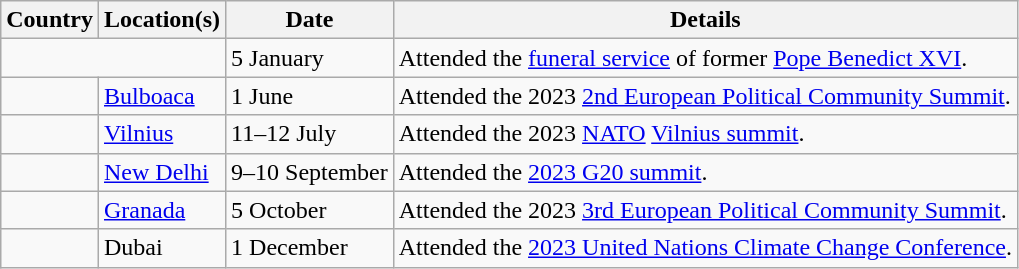<table class="wikitable">
<tr>
<th>Country</th>
<th>Location(s)</th>
<th>Date</th>
<th>Details</th>
</tr>
<tr>
<td colspan="2"></td>
<td>5 January</td>
<td>Attended the <a href='#'>funeral service</a> of former <a href='#'>Pope Benedict XVI</a>.</td>
</tr>
<tr>
<td></td>
<td><a href='#'>Bulboaca</a></td>
<td>1 June</td>
<td>Attended the 2023 <a href='#'>2nd European Political Community Summit</a>.</td>
</tr>
<tr>
<td></td>
<td><a href='#'>Vilnius</a></td>
<td>11–12 July</td>
<td>Attended the 2023 <a href='#'>NATO</a> <a href='#'>Vilnius summit</a>.</td>
</tr>
<tr>
<td></td>
<td><a href='#'>New Delhi</a></td>
<td>9–10 September</td>
<td>Attended the <a href='#'>2023 G20 summit</a>.</td>
</tr>
<tr>
<td></td>
<td><a href='#'>Granada</a></td>
<td>5 October</td>
<td>Attended the 2023 <a href='#'>3rd European Political Community Summit</a>.</td>
</tr>
<tr>
<td></td>
<td>Dubai</td>
<td>1 December</td>
<td>Attended the <a href='#'>2023 United Nations Climate Change Conference</a>.</td>
</tr>
</table>
